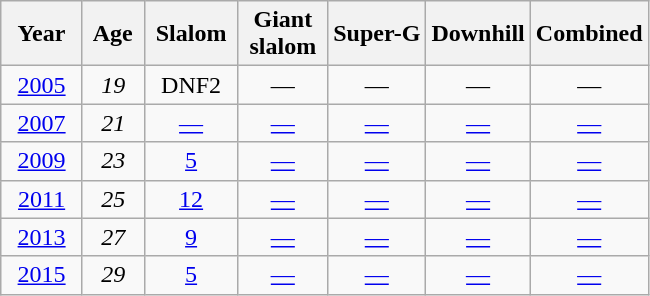<table class=wikitable style="text-align:center">
<tr>
<th>  Year  </th>
<th> Age </th>
<th> Slalom </th>
<th> Giant <br> slalom </th>
<th>Super-G</th>
<th>Downhill</th>
<th>Combined</th>
</tr>
<tr>
<td><a href='#'>2005</a></td>
<td><em>19</em></td>
<td>DNF2</td>
<td>—</td>
<td>—</td>
<td>—</td>
<td>—</td>
</tr>
<tr>
<td><a href='#'>2007</a></td>
<td><em>21</em></td>
<td><a href='#'>—</a></td>
<td><a href='#'>—</a></td>
<td><a href='#'>—</a></td>
<td><a href='#'>—</a></td>
<td><a href='#'>—</a></td>
</tr>
<tr>
<td><a href='#'>2009</a></td>
<td><em>23</em></td>
<td><a href='#'>5</a></td>
<td><a href='#'>—</a></td>
<td><a href='#'>—</a></td>
<td><a href='#'>—</a></td>
<td><a href='#'>—</a></td>
</tr>
<tr>
<td><a href='#'>2011</a></td>
<td><em>25</em></td>
<td><a href='#'>12</a></td>
<td><a href='#'>—</a></td>
<td><a href='#'>—</a></td>
<td><a href='#'>—</a></td>
<td><a href='#'>—</a></td>
</tr>
<tr>
<td><a href='#'>2013</a></td>
<td><em>27</em></td>
<td><a href='#'>9</a></td>
<td><a href='#'>—</a></td>
<td><a href='#'>—</a></td>
<td><a href='#'>—</a></td>
<td><a href='#'>—</a></td>
</tr>
<tr>
<td><a href='#'>2015</a></td>
<td><em>29</em></td>
<td><a href='#'>5</a></td>
<td><a href='#'>—</a></td>
<td><a href='#'>—</a></td>
<td><a href='#'>—</a></td>
<td><a href='#'>—</a></td>
</tr>
</table>
